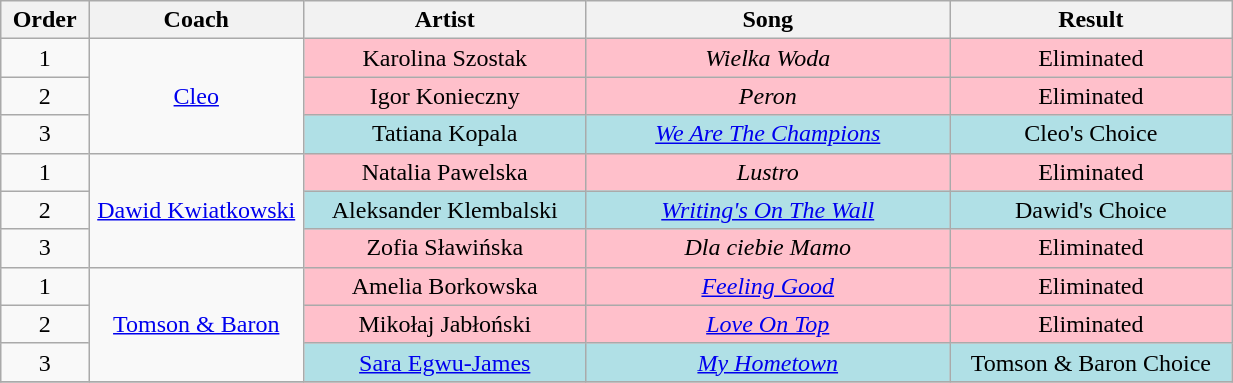<table class="wikitable" style="text-align:center; width:65%;">
<tr>
<th scope="col" style="width:03%;">Order</th>
<th scope="col" style="width:13%;">Coach</th>
<th scope="col" style="width:17%;">Artist</th>
<th scope="col" style="width:22%;">Song</th>
<th scope="col" style="width:17%;">Result</th>
</tr>
<tr>
<td scope="row">1</td>
<td rowspan="3"><a href='#'>Cleo</a></td>
<td style="background:pink;">Karolina Szostak</td>
<td style="background:pink;"><em>Wielka Woda</em></td>
<td style="background:pink;">Eliminated</td>
</tr>
<tr>
<td scope="row">2</td>
<td style="background:pink;">Igor Konieczny</td>
<td style="background:pink;"><em>Peron</em></td>
<td style="background:pink;">Eliminated</td>
</tr>
<tr>
<td scope="row">3</td>
<td style="background:#b0e0e6;">Tatiana Kopala</td>
<td style="background:#b0e0e6;"><a href='#'><em>We Are The Champions</em></a></td>
<td style="background:#b0e0e6;">Cleo's Choice</td>
</tr>
<tr>
<td scope="row">1</td>
<td rowspan="3"><a href='#'>Dawid Kwiatkowski</a></td>
<td style="background:pink;">Natalia Pawelska</td>
<td style="background:pink;"><em>Lustro</em></td>
<td style="background:pink;">Eliminated</td>
</tr>
<tr>
<td scope="row">2</td>
<td style="background:#b0e0e6;">Aleksander Klembalski</td>
<td style="background:#b0e0e6;"><a href='#'><em>Writing's On The Wall</em></a></td>
<td style="background:#b0e0e6;">Dawid's Choice</td>
</tr>
<tr>
<td scope="row">3</td>
<td style="background:pink;">Zofia Sławińska</td>
<td style="background:pink;"><em>Dla ciebie Mamo</em></td>
<td style="background:pink;">Eliminated</td>
</tr>
<tr>
<td>1</td>
<td rowspan="3"><a href='#'>Tomson & Baron</a></td>
<td style="background:pink;">Amelia Borkowska</td>
<td style="background:pink;"><a href='#'><em>Feeling Good</em></a></td>
<td style="background:pink;">Eliminated</td>
</tr>
<tr>
<td>2</td>
<td style="background:pink;">Mikołaj Jabłoński</td>
<td style="background:pink;"><em><a href='#'>Love On Top</a></em></td>
<td style="background:pink;">Eliminated</td>
</tr>
<tr>
<td>3</td>
<td style="background:#b0e0e6;"><a href='#'>Sara Egwu-James</a></td>
<td style="background:#b0e0e6;"><a href='#'><em>My Hometown</em></a></td>
<td style="background:#b0e0e6;">Tomson & Baron Choice</td>
</tr>
<tr>
</tr>
</table>
